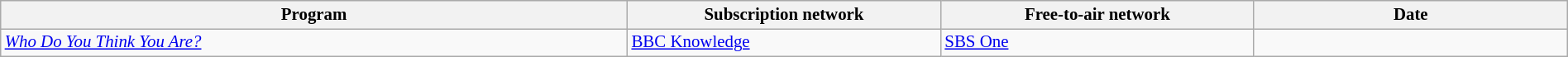<table class="wikitable sortable" width="100%" style="font-size:87%;">
<tr bgcolor="#efefef">
<th width=40%>Program</th>
<th width=20%>Subscription network</th>
<th width=20%>Free-to-air network</th>
<th width=20%>Date</th>
</tr>
<tr>
<td><em><a href='#'>Who Do You Think You Are?</a></em></td>
<td><a href='#'>BBC Knowledge</a></td>
<td><a href='#'>SBS One</a></td>
<td></td>
</tr>
</table>
